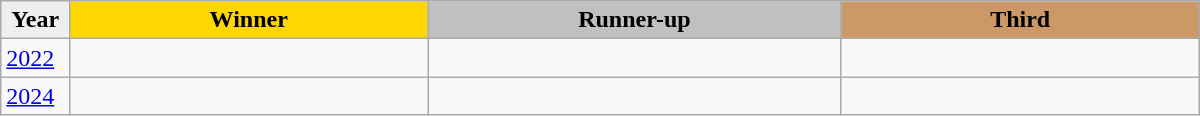<table class="wikitable sortable" style="width:800px;">
<tr>
<th style="width:5%; background:#efefef;">Year</th>
<th style="width:26%; background:gold">Winner</th>
<th style="width:30%; background:silver">Runner-up</th>
<th style="width:26%; background:#CC9966">Third</th>
</tr>
<tr>
<td><a href='#'>2022</a></td>
<td></td>
<td></td>
<td></td>
</tr>
<tr>
<td><a href='#'>2024</a></td>
<td></td>
<td></td>
<td></td>
</tr>
</table>
